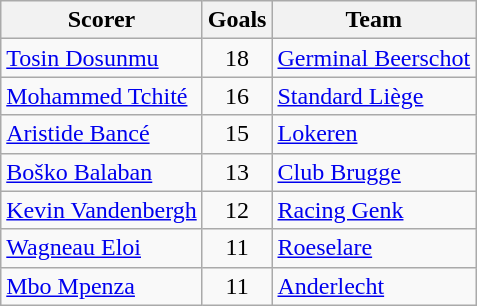<table class="wikitable">
<tr>
<th>Scorer</th>
<th>Goals</th>
<th>Team</th>
</tr>
<tr>
<td> <a href='#'>Tosin Dosunmu</a></td>
<td style="text-align:center;">18</td>
<td><a href='#'>Germinal Beerschot</a></td>
</tr>
<tr>
<td> <a href='#'>Mohammed Tchité</a></td>
<td style="text-align:center;">16</td>
<td><a href='#'>Standard Liège</a></td>
</tr>
<tr>
<td> <a href='#'>Aristide Bancé</a></td>
<td style="text-align:center;">15</td>
<td><a href='#'>Lokeren</a></td>
</tr>
<tr>
<td> <a href='#'>Boško Balaban</a></td>
<td style="text-align:center;">13</td>
<td><a href='#'>Club Brugge</a></td>
</tr>
<tr>
<td> <a href='#'>Kevin Vandenbergh</a></td>
<td style="text-align:center;">12</td>
<td><a href='#'>Racing Genk</a></td>
</tr>
<tr>
<td> <a href='#'>Wagneau Eloi</a></td>
<td style="text-align:center;">11</td>
<td><a href='#'>Roeselare</a></td>
</tr>
<tr>
<td> <a href='#'>Mbo Mpenza</a></td>
<td style="text-align:center;">11</td>
<td><a href='#'>Anderlecht</a></td>
</tr>
</table>
